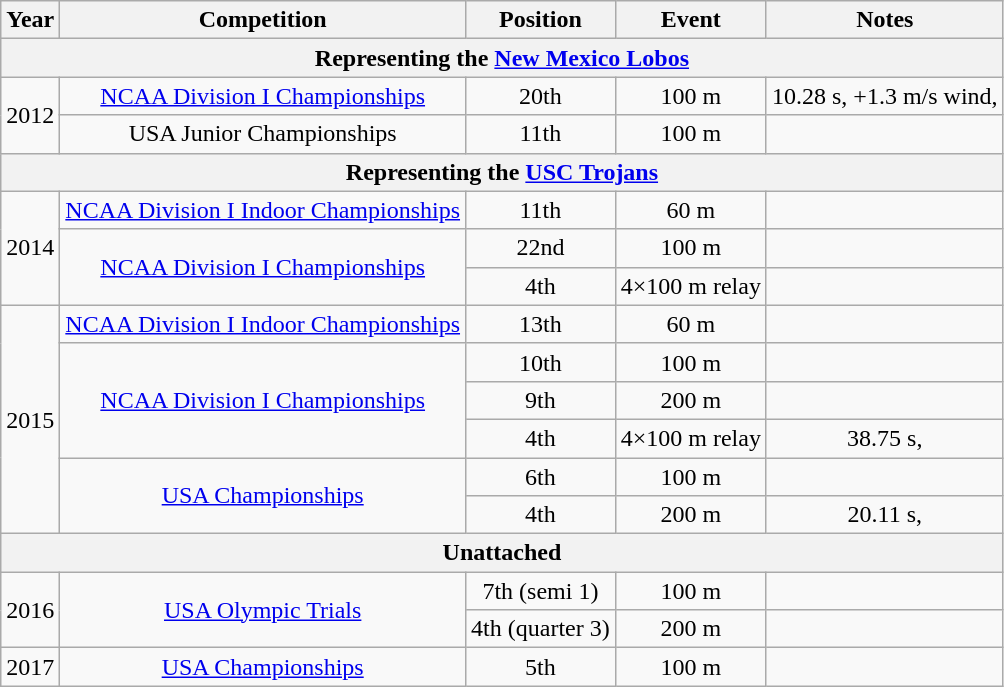<table class=wikitable style=text-align:center>
<tr>
<th>Year</th>
<th>Competition</th>
<th>Position</th>
<th>Event</th>
<th>Notes</th>
</tr>
<tr>
<th colspan=5>Representing the <a href='#'>New Mexico Lobos</a></th>
</tr>
<tr>
<td rowspan=2>2012</td>
<td><a href='#'>NCAA Division I Championships</a></td>
<td>20th</td>
<td>100 m</td>
<td>10.28 s, +1.3 m/s wind, </td>
</tr>
<tr>
<td>USA Junior Championships</td>
<td>11th</td>
<td>100 m</td>
<td></td>
</tr>
<tr>
<th colspan=5>Representing the <a href='#'>USC Trojans</a></th>
</tr>
<tr>
<td rowspan=3>2014</td>
<td><a href='#'>NCAA Division I Indoor Championships</a></td>
<td>11th</td>
<td>60 m</td>
<td></td>
</tr>
<tr>
<td rowspan=2><a href='#'>NCAA Division I Championships</a></td>
<td>22nd</td>
<td>100 m</td>
<td></td>
</tr>
<tr>
<td>4th</td>
<td>4×100 m relay</td>
<td></td>
</tr>
<tr>
<td rowspan=6>2015</td>
<td><a href='#'>NCAA Division I Indoor Championships</a></td>
<td>13th</td>
<td>60 m</td>
<td></td>
</tr>
<tr>
<td rowspan=3><a href='#'>NCAA Division I Championships</a></td>
<td>10th</td>
<td>100 m</td>
<td></td>
</tr>
<tr>
<td>9th</td>
<td>200 m</td>
<td></td>
</tr>
<tr>
<td>4th</td>
<td>4×100 m relay</td>
<td>38.75 s, </td>
</tr>
<tr>
<td rowspan=2><a href='#'>USA Championships</a></td>
<td>6th</td>
<td>100 m</td>
<td></td>
</tr>
<tr>
<td>4th</td>
<td>200 m</td>
<td>20.11 s,  </td>
</tr>
<tr>
<th colspan=5>Unattached</th>
</tr>
<tr>
<td rowspan=2>2016</td>
<td rowspan=2><a href='#'>USA Olympic Trials</a></td>
<td>7th (semi 1)</td>
<td>100 m</td>
<td></td>
</tr>
<tr>
<td>4th (quarter 3)</td>
<td>200 m</td>
<td></td>
</tr>
<tr>
<td>2017</td>
<td><a href='#'>USA Championships</a></td>
<td>5th</td>
<td>100 m</td>
<td></td>
</tr>
</table>
